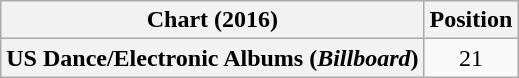<table class="wikitable plainrowheaders" style="text-align:center">
<tr>
<th scope="col">Chart (2016)</th>
<th scope="col">Position</th>
</tr>
<tr>
<th scope="row">US Dance/Electronic Albums (<em>Billboard</em>)</th>
<td>21</td>
</tr>
</table>
